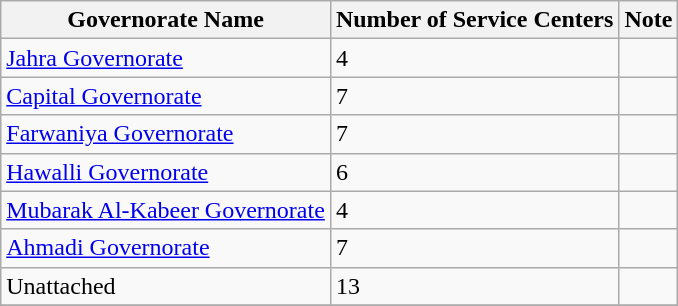<table class="wikitable">
<tr>
<th>Governorate Name</th>
<th>Number of Service Centers</th>
<th>Note</th>
</tr>
<tr>
<td><a href='#'>Jahra Governorate</a></td>
<td>4</td>
<td></td>
</tr>
<tr>
<td><a href='#'>Capital Governorate</a></td>
<td>7</td>
<td></td>
</tr>
<tr>
<td><a href='#'>Farwaniya Governorate</a></td>
<td>7</td>
<td></td>
</tr>
<tr>
<td><a href='#'>Hawalli Governorate</a></td>
<td>6</td>
<td></td>
</tr>
<tr>
<td><a href='#'>Mubarak Al-Kabeer Governorate</a></td>
<td>4</td>
<td></td>
</tr>
<tr>
<td><a href='#'>Ahmadi Governorate</a></td>
<td>7</td>
<td></td>
</tr>
<tr>
<td>Unattached</td>
<td>13</td>
<td></td>
</tr>
<tr>
</tr>
</table>
